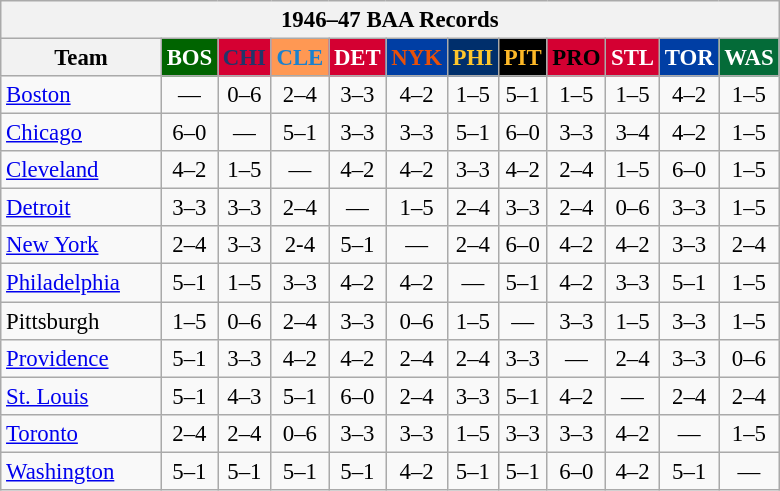<table class="wikitable" style="font-size:95%; text-align:center;">
<tr>
<th colspan=12>1946–47 BAA Records</th>
</tr>
<tr>
<th width=100>Team</th>
<th style="background:#006400;color:#FFFFFF;width=35">BOS</th>
<th style="background:#D50032;color:#22356A;width=35">CHI</th>
<th style="background:#FF9853;color:#1B81CE;width=35">CLE</th>
<th style="background:#D40032;color:#FFFFFF;width=35">DET</th>
<th style="background:#003EA4;color:#E85109;width=35">NYK</th>
<th style="background:#002F6C;color:#FFC72C;width=35">PHI</th>
<th style="background:#000000;color:#FDB827;width=35">PIT</th>
<th style="background:#D40032;color:#000000;width=35">PRO</th>
<th style="background:#D40032;color:#FFFFFF;width=35">STL</th>
<th style="background:#003EA4;color:#FFFFFF;width=35">TOR</th>
<th style="background:#046B38;color:#FFFFFF;width=35">WAS</th>
</tr>
<tr>
<td style="text-align:left;"><a href='#'>Boston</a></td>
<td>—</td>
<td>0–6</td>
<td>2–4</td>
<td>3–3</td>
<td>4–2</td>
<td>1–5</td>
<td>5–1</td>
<td>1–5</td>
<td>1–5</td>
<td>4–2</td>
<td>1–5</td>
</tr>
<tr>
<td style="text-align:left;"><a href='#'>Chicago</a></td>
<td>6–0</td>
<td>—</td>
<td>5–1</td>
<td>3–3</td>
<td>3–3</td>
<td>5–1</td>
<td>6–0</td>
<td>3–3</td>
<td>3–4</td>
<td>4–2</td>
<td>1–5</td>
</tr>
<tr>
<td style="text-align:left;"><a href='#'>Cleveland</a></td>
<td>4–2</td>
<td>1–5</td>
<td>—</td>
<td>4–2</td>
<td>4–2</td>
<td>3–3</td>
<td>4–2</td>
<td>2–4</td>
<td>1–5</td>
<td>6–0</td>
<td>1–5</td>
</tr>
<tr>
<td style="text-align:left;"><a href='#'>Detroit</a></td>
<td>3–3</td>
<td>3–3</td>
<td>2–4</td>
<td>—</td>
<td>1–5</td>
<td>2–4</td>
<td>3–3</td>
<td>2–4</td>
<td>0–6</td>
<td>3–3</td>
<td>1–5</td>
</tr>
<tr>
<td style="text-align:left;"><a href='#'>New York</a></td>
<td>2–4</td>
<td>3–3</td>
<td>2-4</td>
<td>5–1</td>
<td>—</td>
<td>2–4</td>
<td>6–0</td>
<td>4–2</td>
<td>4–2</td>
<td>3–3</td>
<td>2–4</td>
</tr>
<tr>
<td style="text-align:left;"><a href='#'>Philadelphia</a></td>
<td>5–1</td>
<td>1–5</td>
<td>3–3</td>
<td>4–2</td>
<td>4–2</td>
<td>—</td>
<td>5–1</td>
<td>4–2</td>
<td>3–3</td>
<td>5–1</td>
<td>1–5</td>
</tr>
<tr>
<td style="text-align:left;">Pittsburgh</td>
<td>1–5</td>
<td>0–6</td>
<td>2–4</td>
<td>3–3</td>
<td>0–6</td>
<td>1–5</td>
<td>—</td>
<td>3–3</td>
<td>1–5</td>
<td>3–3</td>
<td>1–5</td>
</tr>
<tr>
<td style="text-align:left;"><a href='#'>Providence</a></td>
<td>5–1</td>
<td>3–3</td>
<td>4–2</td>
<td>4–2</td>
<td>2–4</td>
<td>2–4</td>
<td>3–3</td>
<td>—</td>
<td>2–4</td>
<td>3–3</td>
<td>0–6</td>
</tr>
<tr>
<td style="text-align:left;"><a href='#'>St. Louis</a></td>
<td>5–1</td>
<td>4–3</td>
<td>5–1</td>
<td>6–0</td>
<td>2–4</td>
<td>3–3</td>
<td>5–1</td>
<td>4–2</td>
<td>—</td>
<td>2–4</td>
<td>2–4</td>
</tr>
<tr>
<td style="text-align:left;"><a href='#'>Toronto</a></td>
<td>2–4</td>
<td>2–4</td>
<td>0–6</td>
<td>3–3</td>
<td>3–3</td>
<td>1–5</td>
<td>3–3</td>
<td>3–3</td>
<td>4–2</td>
<td>—</td>
<td>1–5</td>
</tr>
<tr>
<td style="text-align:left;"><a href='#'>Washington</a></td>
<td>5–1</td>
<td>5–1</td>
<td>5–1</td>
<td>5–1</td>
<td>4–2</td>
<td>5–1</td>
<td>5–1</td>
<td>6–0</td>
<td>4–2</td>
<td>5–1</td>
<td>—</td>
</tr>
</table>
